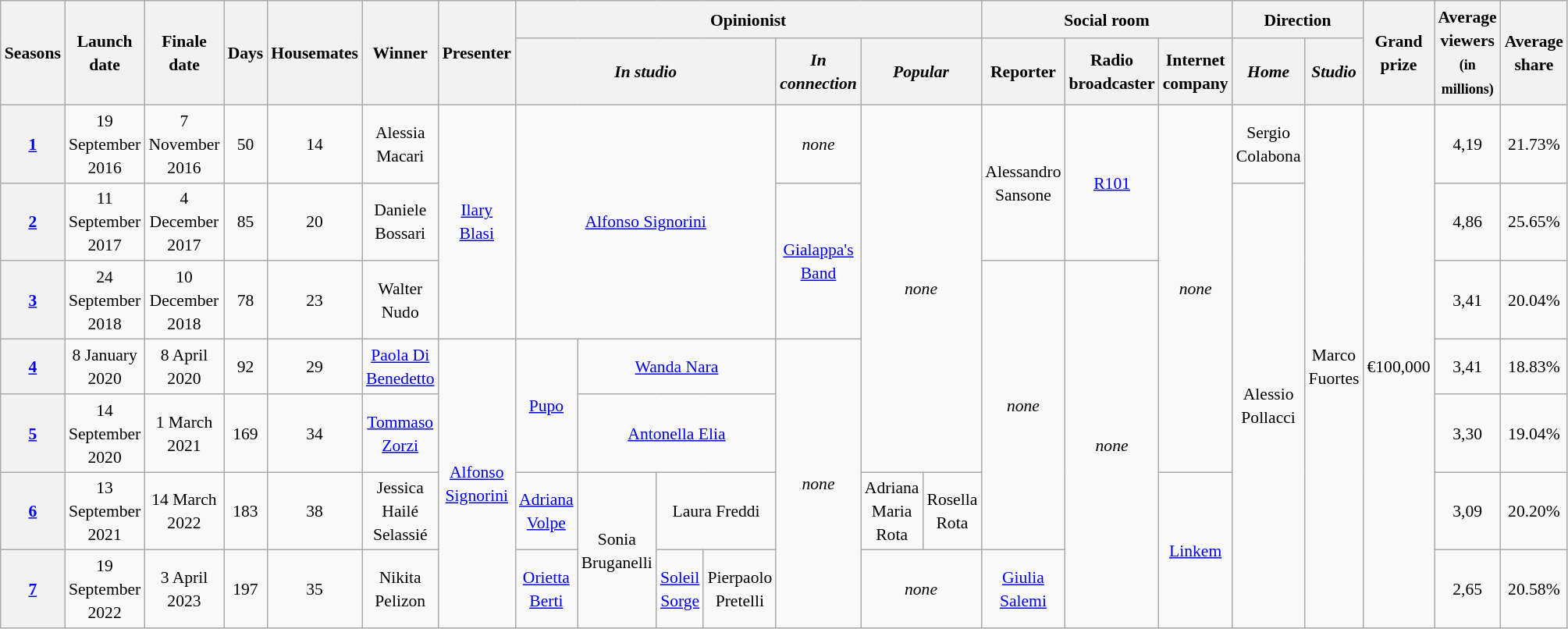<table class="wikitable" style="font-size:90%; text-align:center; line-height:20px;">
<tr>
<th rowspan="2">Seasons</th>
<th rowspan="2">Launch date</th>
<th rowspan="2">Finale date</th>
<th rowspan="2">Days</th>
<th rowspan="2">Housemates</th>
<th rowspan="2">Winner</th>
<th rowspan="2">Presenter</th>
<th colspan="7">Opinionist</th>
<th colspan="3">Social room</th>
<th colspan="2">Direction</th>
<th rowspan="2">Grand prize</th>
<th rowspan="2">Average viewers<br><small>(in millions)</small></th>
<th rowspan="2">Average share</th>
</tr>
<tr>
<th colspan="4"><em>In studio</em></th>
<th><em>In connection</em></th>
<th colspan="2"><em>Popular</em></th>
<th>Reporter</th>
<th>Radio broadcaster</th>
<th>Internet company</th>
<th><em>Home</em></th>
<th><em>Studio</em></th>
</tr>
<tr>
<th><a href='#'>1</a></th>
<td>19 September 2016</td>
<td>7 November 2016</td>
<td>50</td>
<td>14</td>
<td>Alessia Macari</td>
<td rowspan="3"><a href='#'>Ilary Blasi</a></td>
<td colspan="4" rowspan="3"><a href='#'>Alfonso Signorini</a></td>
<td><em>none</em></td>
<td colspan="2" rowspan="5"><em>none</em></td>
<td rowspan="2">Alessandro Sansone</td>
<td rowspan="2"><a href='#'>R101</a></td>
<td rowspan="5"><em>none</em></td>
<td>Sergio Colabona</td>
<td rowspan="7">Marco Fuortes</td>
<td rowspan="7">€100,000</td>
<td>4,19</td>
<td>21.73%</td>
</tr>
<tr>
<th><a href='#'>2</a></th>
<td>11 September 2017</td>
<td>4 December 2017</td>
<td>85</td>
<td>20</td>
<td>Daniele Bossari</td>
<td rowspan="2"><a href='#'>Gialappa's Band</a></td>
<td rowspan="6">Alessio Pollacci</td>
<td>4,86</td>
<td>25.65%</td>
</tr>
<tr>
<th><a href='#'>3</a></th>
<td>24 September 2018</td>
<td>10 December 2018</td>
<td>78</td>
<td>23</td>
<td>Walter Nudo</td>
<td rowspan="4"><em>none</em></td>
<td rowspan="5"><em>none</em></td>
<td>3,41</td>
<td>20.04%</td>
</tr>
<tr>
<th><a href='#'>4</a></th>
<td>8 January 2020</td>
<td>8 April 2020</td>
<td>92</td>
<td>29</td>
<td><a href='#'>Paola Di Benedetto</a></td>
<td rowspan="4"><a href='#'>Alfonso Signorini</a></td>
<td rowspan="2"><a href='#'>Pupo</a></td>
<td colspan="3"><a href='#'>Wanda Nara</a></td>
<td rowspan="4"><em>none</em></td>
<td>3,41</td>
<td>18.83%</td>
</tr>
<tr>
<th><a href='#'>5</a></th>
<td>14 September 2020</td>
<td>1 March 2021</td>
<td>169</td>
<td>34</td>
<td><a href='#'>Tommaso Zorzi</a></td>
<td colspan="3"><a href='#'>Antonella Elia</a></td>
<td>3,30</td>
<td>19.04%</td>
</tr>
<tr>
<th><a href='#'>6</a></th>
<td>13 September 2021</td>
<td>14 March 2022</td>
<td>183</td>
<td>38</td>
<td>Jessica Hailé Selassié</td>
<td><a href='#'>Adriana Volpe</a></td>
<td rowspan="2">Sonia Bruganelli</td>
<td colspan="2">Laura Freddi</td>
<td>Adriana Maria Rota</td>
<td>Rosella Rota</td>
<td rowspan="2"><a href='#'>Linkem</a></td>
<td>3,09</td>
<td>20.20%</td>
</tr>
<tr>
<th><a href='#'>7</a></th>
<td>19 September 2022</td>
<td>3 April 2023</td>
<td>197</td>
<td>35</td>
<td>Nikita Pelizon</td>
<td><a href='#'>Orietta Berti</a></td>
<td><a href='#'>Soleil Sorge</a></td>
<td>Pierpaolo Pretelli</td>
<td colspan="2"><em>none</em></td>
<td><a href='#'>Giulia Salemi</a></td>
<td>2,65</td>
<td>20.58%</td>
</tr>
</table>
